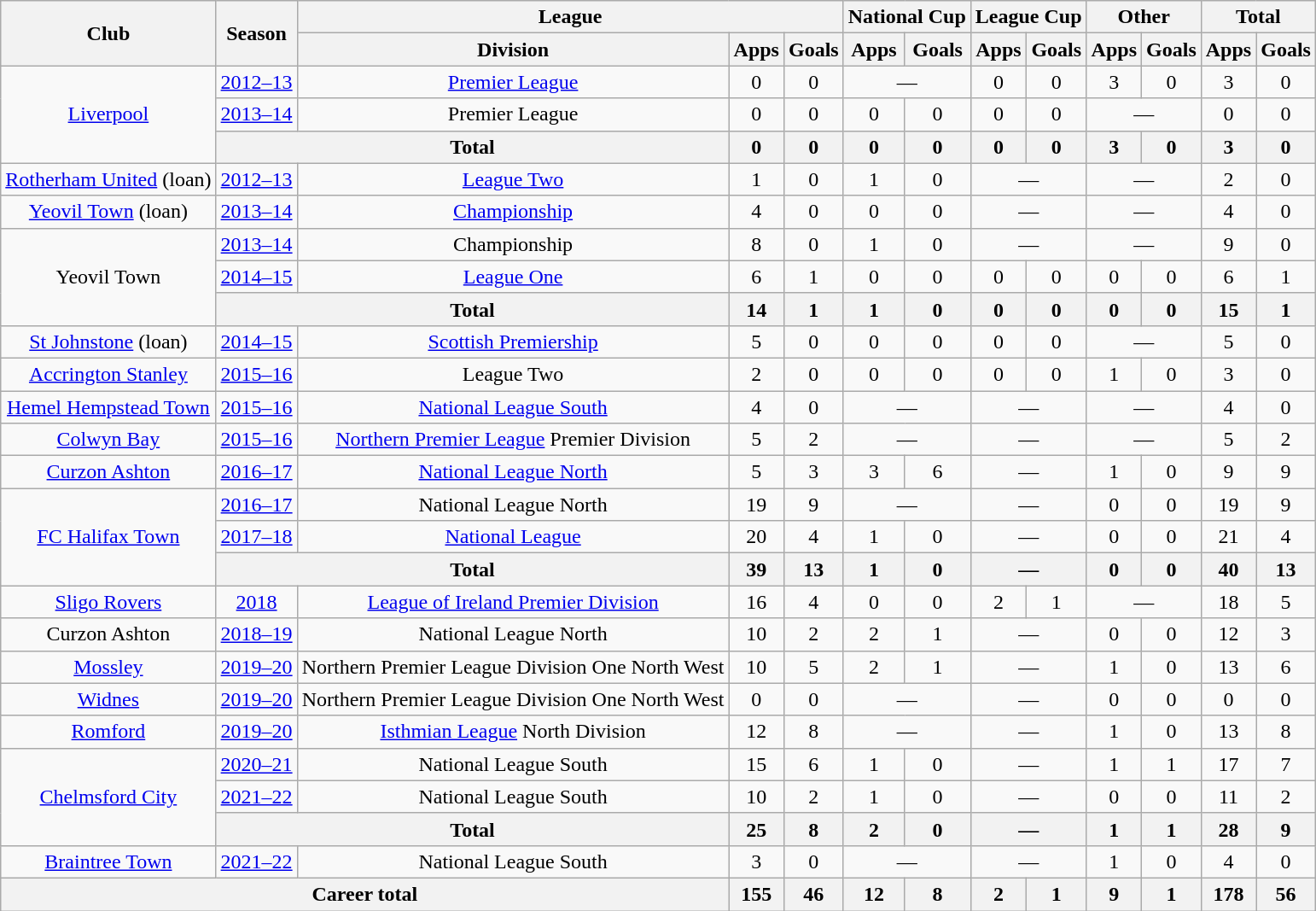<table class="wikitable" style="text-align:center">
<tr>
<th rowspan="2">Club</th>
<th rowspan="2">Season</th>
<th colspan="3">League</th>
<th colspan="2">National Cup</th>
<th colspan="2">League Cup</th>
<th colspan="2">Other</th>
<th colspan="2">Total</th>
</tr>
<tr>
<th>Division</th>
<th>Apps</th>
<th>Goals</th>
<th>Apps</th>
<th>Goals</th>
<th>Apps</th>
<th>Goals</th>
<th>Apps</th>
<th>Goals</th>
<th>Apps</th>
<th>Goals</th>
</tr>
<tr>
<td rowspan="3"><a href='#'>Liverpool</a></td>
<td><a href='#'>2012–13</a></td>
<td><a href='#'>Premier League</a></td>
<td>0</td>
<td>0</td>
<td colspan="2">—</td>
<td>0</td>
<td>0</td>
<td>3</td>
<td>0</td>
<td>3</td>
<td>0</td>
</tr>
<tr>
<td><a href='#'>2013–14</a></td>
<td>Premier League</td>
<td>0</td>
<td>0</td>
<td>0</td>
<td>0</td>
<td>0</td>
<td>0</td>
<td colspan="2">—</td>
<td>0</td>
<td>0</td>
</tr>
<tr>
<th colspan=2>Total</th>
<th>0</th>
<th>0</th>
<th>0</th>
<th>0</th>
<th>0</th>
<th>0</th>
<th>3</th>
<th>0</th>
<th>3</th>
<th>0</th>
</tr>
<tr>
<td rowspan="1"><a href='#'>Rotherham United</a> (loan)</td>
<td><a href='#'>2012–13</a></td>
<td><a href='#'>League Two</a></td>
<td>1</td>
<td>0</td>
<td>1</td>
<td>0</td>
<td colspan="2">—</td>
<td colspan="2">—</td>
<td>2</td>
<td>0</td>
</tr>
<tr>
<td rowspan="1"><a href='#'>Yeovil Town</a> (loan)</td>
<td><a href='#'>2013–14</a></td>
<td><a href='#'>Championship</a></td>
<td>4</td>
<td>0</td>
<td>0</td>
<td>0</td>
<td colspan="2">—</td>
<td colspan="2">—</td>
<td>4</td>
<td>0</td>
</tr>
<tr>
<td rowspan="3">Yeovil Town</td>
<td><a href='#'>2013–14</a></td>
<td>Championship</td>
<td>8</td>
<td>0</td>
<td>1</td>
<td>0</td>
<td colspan="2">—</td>
<td colspan="2">—</td>
<td>9</td>
<td>0</td>
</tr>
<tr>
<td><a href='#'>2014–15</a></td>
<td><a href='#'>League One</a></td>
<td>6</td>
<td>1</td>
<td>0</td>
<td>0</td>
<td>0</td>
<td>0</td>
<td>0</td>
<td>0</td>
<td>6</td>
<td>1</td>
</tr>
<tr>
<th colspan=2>Total</th>
<th>14</th>
<th>1</th>
<th>1</th>
<th>0</th>
<th>0</th>
<th>0</th>
<th>0</th>
<th>0</th>
<th>15</th>
<th>1</th>
</tr>
<tr>
<td rowspan="1"><a href='#'>St Johnstone</a> (loan)</td>
<td><a href='#'>2014–15</a></td>
<td><a href='#'>Scottish Premiership</a></td>
<td>5</td>
<td>0</td>
<td>0</td>
<td>0</td>
<td>0</td>
<td>0</td>
<td colspan="2">—</td>
<td>5</td>
<td>0</td>
</tr>
<tr>
<td rowspan="1"><a href='#'>Accrington Stanley</a></td>
<td><a href='#'>2015–16</a></td>
<td>League Two</td>
<td>2</td>
<td>0</td>
<td>0</td>
<td>0</td>
<td>0</td>
<td>0</td>
<td>1</td>
<td>0</td>
<td>3</td>
<td>0</td>
</tr>
<tr>
<td rowspan="1"><a href='#'>Hemel Hempstead Town</a></td>
<td><a href='#'>2015–16</a></td>
<td><a href='#'>National League South</a></td>
<td>4</td>
<td>0</td>
<td colspan="2">—</td>
<td colspan="2">—</td>
<td colspan="2">—</td>
<td>4</td>
<td>0</td>
</tr>
<tr>
<td rowspan="1"><a href='#'>Colwyn Bay</a></td>
<td><a href='#'>2015–16</a></td>
<td><a href='#'>Northern Premier League</a> Premier Division</td>
<td>5</td>
<td>2</td>
<td colspan="2">—</td>
<td colspan="2">—</td>
<td colspan="2">—</td>
<td>5</td>
<td>2</td>
</tr>
<tr>
<td rowspan="1"><a href='#'>Curzon Ashton</a></td>
<td><a href='#'>2016–17</a></td>
<td><a href='#'>National League North</a></td>
<td>5</td>
<td>3</td>
<td>3</td>
<td>6</td>
<td colspan="2">—</td>
<td>1</td>
<td>0</td>
<td>9</td>
<td>9</td>
</tr>
<tr>
<td rowspan="3"><a href='#'>FC Halifax Town</a></td>
<td><a href='#'>2016–17</a></td>
<td>National League North</td>
<td>19</td>
<td>9</td>
<td colspan="2">—</td>
<td colspan="2">—</td>
<td>0</td>
<td>0</td>
<td>19</td>
<td>9</td>
</tr>
<tr>
<td><a href='#'>2017–18</a></td>
<td><a href='#'>National League</a></td>
<td>20</td>
<td>4</td>
<td>1</td>
<td>0</td>
<td colspan="2">—</td>
<td>0</td>
<td>0</td>
<td>21</td>
<td>4</td>
</tr>
<tr>
<th colspan=2>Total</th>
<th>39</th>
<th>13</th>
<th>1</th>
<th>0</th>
<th colspan="2">—</th>
<th>0</th>
<th>0</th>
<th>40</th>
<th>13</th>
</tr>
<tr>
<td rowspan="1"><a href='#'>Sligo Rovers</a></td>
<td><a href='#'>2018</a></td>
<td><a href='#'>League of Ireland Premier Division</a></td>
<td>16</td>
<td>4</td>
<td>0</td>
<td>0</td>
<td>2</td>
<td>1</td>
<td colspan="2">—</td>
<td>18</td>
<td>5</td>
</tr>
<tr>
<td rowspan="1">Curzon Ashton</td>
<td><a href='#'>2018–19</a></td>
<td>National League North</td>
<td>10</td>
<td>2</td>
<td>2</td>
<td>1</td>
<td colspan="2">—</td>
<td>0</td>
<td>0</td>
<td>12</td>
<td>3</td>
</tr>
<tr>
<td rowspan="1"><a href='#'>Mossley</a></td>
<td><a href='#'>2019–20</a></td>
<td>Northern Premier League Division One North West</td>
<td>10</td>
<td>5</td>
<td>2</td>
<td>1</td>
<td colspan="2">—</td>
<td>1</td>
<td>0</td>
<td>13</td>
<td>6</td>
</tr>
<tr>
<td rowspan="1"><a href='#'>Widnes</a></td>
<td><a href='#'>2019–20</a></td>
<td>Northern Premier League Division One North West</td>
<td>0</td>
<td>0</td>
<td colspan="2">—</td>
<td colspan="2">—</td>
<td>0</td>
<td>0</td>
<td>0</td>
<td>0</td>
</tr>
<tr>
<td rowspan="1"><a href='#'>Romford</a></td>
<td><a href='#'>2019–20</a></td>
<td><a href='#'>Isthmian League</a> North Division</td>
<td>12</td>
<td>8</td>
<td colspan="2">—</td>
<td colspan="2">—</td>
<td>1</td>
<td>0</td>
<td>13</td>
<td>8</td>
</tr>
<tr>
<td rowspan="3"><a href='#'>Chelmsford City</a></td>
<td><a href='#'>2020–21</a></td>
<td>National League South</td>
<td>15</td>
<td>6</td>
<td>1</td>
<td>0</td>
<td colspan="2">—</td>
<td>1</td>
<td>1</td>
<td>17</td>
<td>7</td>
</tr>
<tr>
<td><a href='#'>2021–22</a></td>
<td>National League South</td>
<td>10</td>
<td>2</td>
<td>1</td>
<td>0</td>
<td colspan="2">—</td>
<td>0</td>
<td>0</td>
<td>11</td>
<td>2</td>
</tr>
<tr>
<th colspan=2>Total</th>
<th>25</th>
<th>8</th>
<th>2</th>
<th>0</th>
<th colspan="2">—</th>
<th>1</th>
<th>1</th>
<th>28</th>
<th>9</th>
</tr>
<tr>
<td rowspan="1"><a href='#'>Braintree Town</a></td>
<td><a href='#'>2021–22</a></td>
<td>National League South</td>
<td>3</td>
<td>0</td>
<td colspan="2">—</td>
<td colspan="2">—</td>
<td>1</td>
<td>0</td>
<td>4</td>
<td>0</td>
</tr>
<tr>
<th colspan=3>Career total</th>
<th>155</th>
<th>46</th>
<th>12</th>
<th>8</th>
<th>2</th>
<th>1</th>
<th>9</th>
<th>1</th>
<th>178</th>
<th>56</th>
</tr>
</table>
